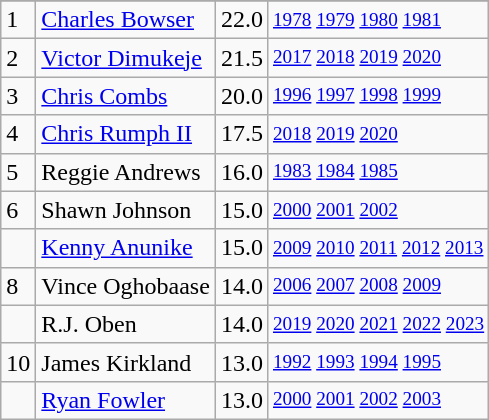<table class="wikitable">
<tr>
</tr>
<tr>
<td>1</td>
<td><a href='#'>Charles Bowser</a></td>
<td>22.0</td>
<td style="font-size:80%;"><a href='#'>1978</a> <a href='#'>1979</a> <a href='#'>1980</a> <a href='#'>1981</a></td>
</tr>
<tr>
<td>2</td>
<td><a href='#'>Victor Dimukeje</a></td>
<td>21.5</td>
<td style="font-size:80%;"><a href='#'>2017</a> <a href='#'>2018</a> <a href='#'>2019</a> <a href='#'>2020</a></td>
</tr>
<tr>
<td>3</td>
<td><a href='#'>Chris Combs</a></td>
<td>20.0</td>
<td style="font-size:80%;"><a href='#'>1996</a> <a href='#'>1997</a> <a href='#'>1998</a> <a href='#'>1999</a></td>
</tr>
<tr>
<td>4</td>
<td><a href='#'>Chris Rumph II</a></td>
<td>17.5</td>
<td style="font-size:80%;"><a href='#'>2018</a> <a href='#'>2019</a> <a href='#'>2020</a></td>
</tr>
<tr>
<td>5</td>
<td>Reggie Andrews</td>
<td>16.0</td>
<td style="font-size:80%;"><a href='#'>1983</a> <a href='#'>1984</a> <a href='#'>1985</a></td>
</tr>
<tr>
<td>6</td>
<td>Shawn Johnson</td>
<td>15.0</td>
<td style="font-size:80%;"><a href='#'>2000</a> <a href='#'>2001</a> <a href='#'>2002</a></td>
</tr>
<tr>
<td></td>
<td><a href='#'>Kenny Anunike</a></td>
<td>15.0</td>
<td style="font-size:80%;"><a href='#'>2009</a> <a href='#'>2010</a> <a href='#'>2011</a> <a href='#'>2012</a> <a href='#'>2013</a></td>
</tr>
<tr>
<td>8</td>
<td>Vince Oghobaase</td>
<td>14.0</td>
<td style="font-size:80%;"><a href='#'>2006</a> <a href='#'>2007</a> <a href='#'>2008</a> <a href='#'>2009</a></td>
</tr>
<tr>
<td></td>
<td>R.J. Oben</td>
<td>14.0</td>
<td style="font-size:80%;"><a href='#'>2019</a> <a href='#'>2020</a> <a href='#'>2021</a> <a href='#'>2022</a> <a href='#'>2023</a></td>
</tr>
<tr>
<td>10</td>
<td>James Kirkland</td>
<td>13.0</td>
<td style="font-size:80%;"><a href='#'>1992</a> <a href='#'>1993</a> <a href='#'>1994</a> <a href='#'>1995</a></td>
</tr>
<tr>
<td></td>
<td><a href='#'>Ryan Fowler</a></td>
<td>13.0</td>
<td style="font-size:80%;"><a href='#'>2000</a> <a href='#'>2001</a> <a href='#'>2002</a> <a href='#'>2003</a></td>
</tr>
</table>
